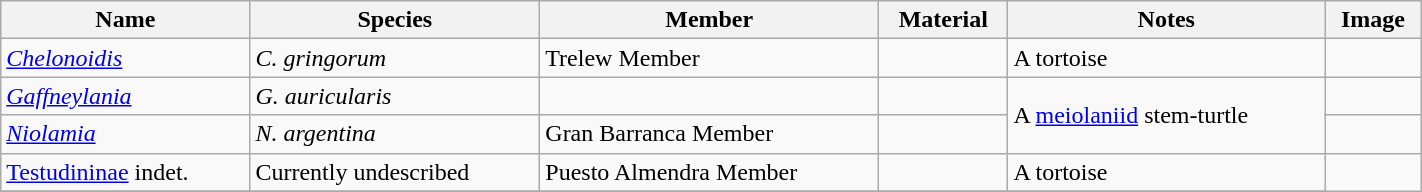<table class="wikitable" align="center" width="75%">
<tr>
<th>Name</th>
<th>Species</th>
<th>Member</th>
<th>Material</th>
<th>Notes</th>
<th>Image</th>
</tr>
<tr>
<td><em><a href='#'>Chelonoidis</a></em></td>
<td><em>C. gringorum</em></td>
<td>Trelew Member</td>
<td></td>
<td>A tortoise</td>
<td></td>
</tr>
<tr>
<td><em><a href='#'>Gaffneylania</a></em></td>
<td><em>G. auricularis</em></td>
<td></td>
<td></td>
<td rowspan="2">A <a href='#'>meiolaniid</a> stem-turtle</td>
<td></td>
</tr>
<tr>
<td><em><a href='#'>Niolamia</a></em></td>
<td><em>N. argentina</em></td>
<td>Gran Barranca Member</td>
<td></td>
<td></td>
</tr>
<tr>
<td><a href='#'>Testudininae</a> indet.</td>
<td>Currently undescribed</td>
<td>Puesto Almendra Member</td>
<td></td>
<td>A tortoise</td>
</tr>
<tr>
</tr>
</table>
